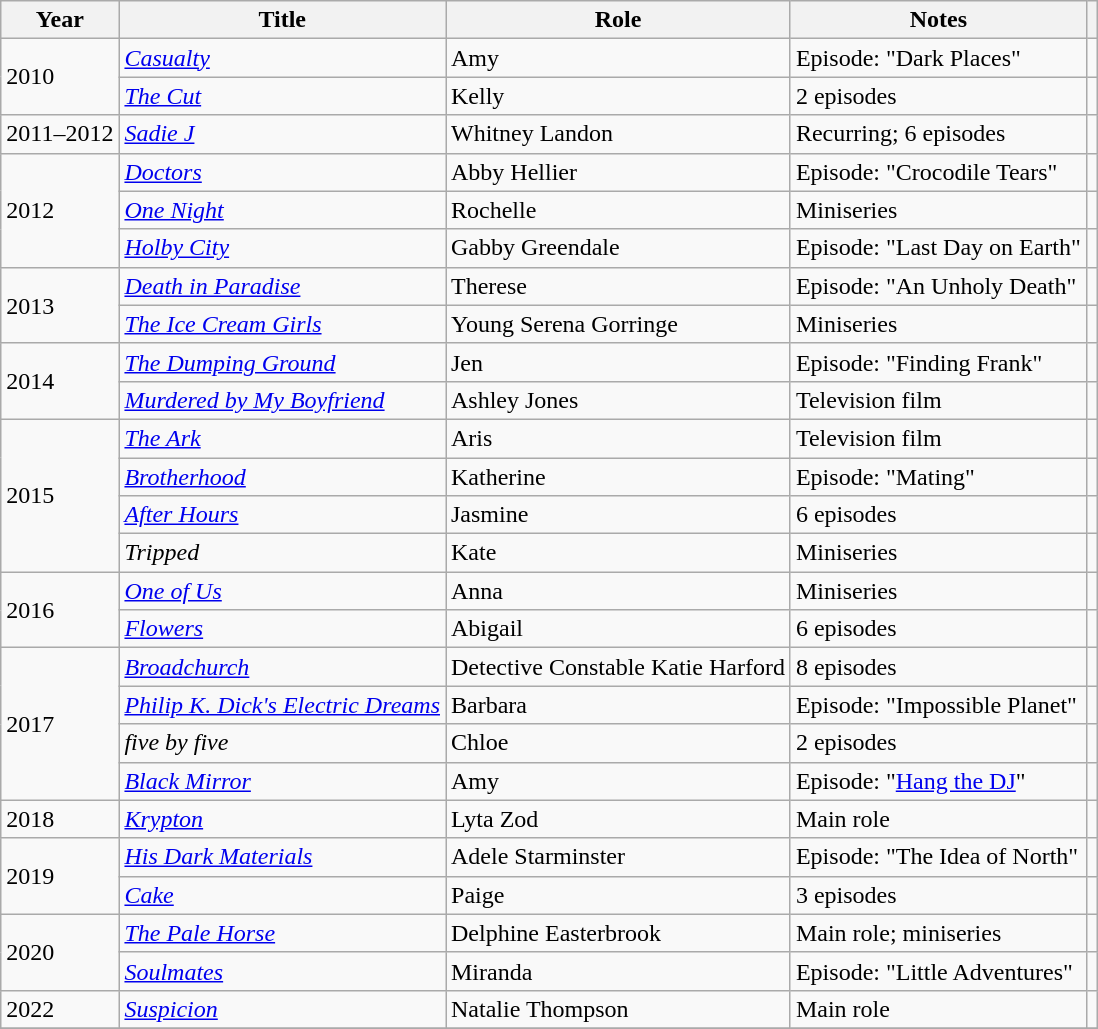<table class="wikitable">
<tr>
<th>Year</th>
<th>Title</th>
<th>Role</th>
<th class="unsortable">Notes</th>
<th class="unsortable"></th>
</tr>
<tr>
<td rowspan="2">2010</td>
<td><em><a href='#'>Casualty</a></em></td>
<td>Amy</td>
<td>Episode: "Dark Places"</td>
<td></td>
</tr>
<tr>
<td><em><a href='#'>The Cut</a></em></td>
<td>Kelly</td>
<td>2 episodes</td>
<td></td>
</tr>
<tr>
<td>2011–2012</td>
<td><em><a href='#'>Sadie J</a></em></td>
<td>Whitney Landon</td>
<td>Recurring; 6 episodes</td>
<td></td>
</tr>
<tr>
<td rowspan="3">2012</td>
<td><em><a href='#'>Doctors</a></em></td>
<td>Abby Hellier</td>
<td>Episode: "Crocodile Tears"</td>
<td></td>
</tr>
<tr>
<td><em><a href='#'>One Night</a></em></td>
<td>Rochelle</td>
<td>Miniseries</td>
<td></td>
</tr>
<tr>
<td><em><a href='#'>Holby City</a></em></td>
<td>Gabby Greendale</td>
<td>Episode: "Last Day on Earth"</td>
<td></td>
</tr>
<tr>
<td rowspan="2">2013</td>
<td><em><a href='#'>Death in Paradise</a></em></td>
<td>Therese</td>
<td>Episode: "An Unholy Death"</td>
<td></td>
</tr>
<tr>
<td><em><a href='#'>The Ice Cream Girls</a></em></td>
<td>Young Serena Gorringe</td>
<td>Miniseries</td>
<td></td>
</tr>
<tr>
<td rowspan="2">2014</td>
<td><em><a href='#'>The Dumping Ground</a></em></td>
<td>Jen</td>
<td>Episode: "Finding Frank"</td>
<td></td>
</tr>
<tr>
<td><em><a href='#'>Murdered by My Boyfriend</a></em></td>
<td>Ashley Jones</td>
<td>Television film</td>
<td></td>
</tr>
<tr>
<td rowspan="4">2015</td>
<td><em><a href='#'>The Ark</a></em></td>
<td>Aris</td>
<td>Television film</td>
<td></td>
</tr>
<tr>
<td><em><a href='#'>Brotherhood</a></em></td>
<td>Katherine</td>
<td>Episode: "Mating"</td>
<td></td>
</tr>
<tr>
<td><em><a href='#'>After Hours</a></em></td>
<td>Jasmine</td>
<td>6 episodes</td>
<td></td>
</tr>
<tr>
<td><em>Tripped</em></td>
<td>Kate</td>
<td>Miniseries</td>
<td></td>
</tr>
<tr>
<td rowspan="2">2016</td>
<td><em><a href='#'>One of Us</a></em></td>
<td>Anna</td>
<td>Miniseries</td>
<td></td>
</tr>
<tr>
<td><em><a href='#'>Flowers</a></em></td>
<td>Abigail</td>
<td>6 episodes</td>
<td></td>
</tr>
<tr>
<td rowspan="4">2017</td>
<td><em><a href='#'>Broadchurch</a></em></td>
<td>Detective Constable Katie Harford</td>
<td>8 episodes</td>
<td></td>
</tr>
<tr>
<td><em><a href='#'>Philip K. Dick's Electric Dreams</a></em></td>
<td>Barbara</td>
<td>Episode: "Impossible Planet"</td>
<td></td>
</tr>
<tr>
<td><em>five by five</em></td>
<td>Chloe</td>
<td>2 episodes</td>
<td></td>
</tr>
<tr>
<td><em><a href='#'>Black Mirror</a></em></td>
<td>Amy</td>
<td>Episode: "<a href='#'>Hang the DJ</a>"</td>
<td></td>
</tr>
<tr>
<td>2018</td>
<td><em><a href='#'>Krypton</a></em></td>
<td>Lyta Zod</td>
<td>Main role</td>
<td></td>
</tr>
<tr>
<td rowspan="2">2019</td>
<td><em><a href='#'>His Dark Materials</a></em></td>
<td>Adele Starminster</td>
<td>Episode: "The Idea of North"</td>
<td></td>
</tr>
<tr>
<td><em><a href='#'>Cake</a></em></td>
<td>Paige</td>
<td>3 episodes</td>
<td></td>
</tr>
<tr>
<td rowspan="2">2020</td>
<td><em><a href='#'>The Pale Horse</a></em></td>
<td>Delphine Easterbrook</td>
<td>Main role; miniseries</td>
<td></td>
</tr>
<tr>
<td><em><a href='#'>Soulmates</a></em></td>
<td>Miranda</td>
<td>Episode: "Little Adventures"</td>
<td></td>
</tr>
<tr>
<td>2022</td>
<td><em><a href='#'>Suspicion</a></em></td>
<td>Natalie Thompson</td>
<td>Main role</td>
<td></td>
</tr>
<tr>
</tr>
</table>
